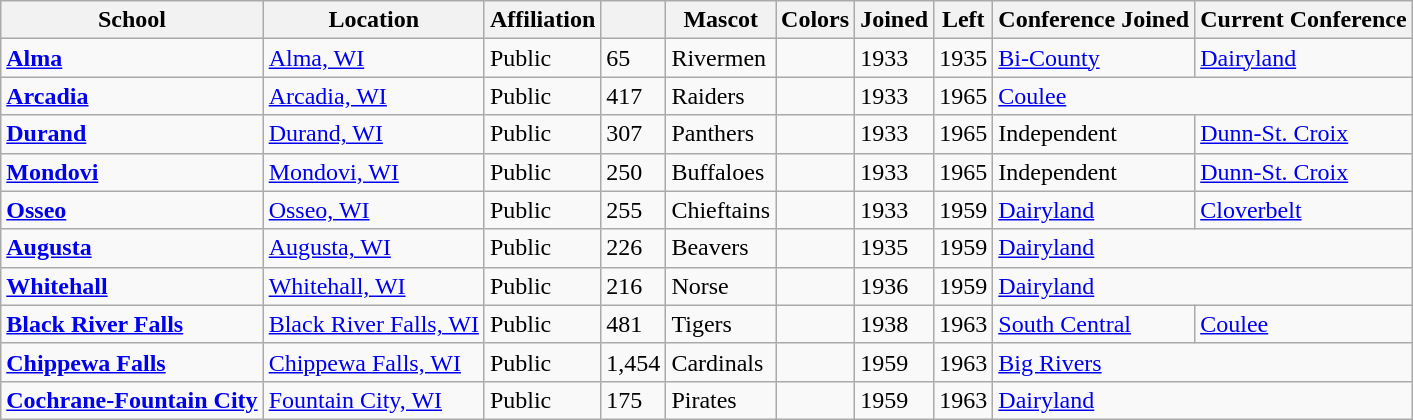<table class="wikitable sortable">
<tr>
<th>School</th>
<th>Location</th>
<th>Affiliation</th>
<th></th>
<th>Mascot</th>
<th>Colors</th>
<th>Joined</th>
<th>Left</th>
<th>Conference Joined</th>
<th>Current Conference</th>
</tr>
<tr>
<td><a href='#'><strong>Alma</strong></a></td>
<td><a href='#'>Alma, WI</a></td>
<td>Public</td>
<td>65</td>
<td>Rivermen</td>
<td> </td>
<td>1933</td>
<td>1935</td>
<td><a href='#'>Bi-County</a></td>
<td><a href='#'>Dairyland</a></td>
</tr>
<tr>
<td><a href='#'><strong>Arcadia</strong></a></td>
<td><a href='#'>Arcadia, WI</a></td>
<td>Public</td>
<td>417</td>
<td>Raiders</td>
<td> </td>
<td>1933</td>
<td>1965</td>
<td colspan="2"><a href='#'>Coulee</a></td>
</tr>
<tr>
<td><a href='#'><strong>Durand</strong></a></td>
<td><a href='#'>Durand, WI</a></td>
<td>Public</td>
<td>307</td>
<td>Panthers</td>
<td> </td>
<td>1933</td>
<td>1965</td>
<td>Independent</td>
<td><a href='#'>Dunn-St. Croix</a></td>
</tr>
<tr>
<td><a href='#'><strong>Mondovi</strong></a></td>
<td><a href='#'>Mondovi, WI</a></td>
<td>Public</td>
<td>250</td>
<td>Buffaloes</td>
<td> </td>
<td>1933</td>
<td>1965</td>
<td>Independent</td>
<td><a href='#'>Dunn-St. Croix</a></td>
</tr>
<tr>
<td><a href='#'><strong>Osseo</strong></a></td>
<td><a href='#'>Osseo, WI</a></td>
<td>Public</td>
<td>255</td>
<td>Chieftains</td>
<td> </td>
<td>1933</td>
<td>1959</td>
<td><a href='#'>Dairyland</a></td>
<td><a href='#'>Cloverbelt</a></td>
</tr>
<tr>
<td><a href='#'><strong>Augusta</strong></a></td>
<td><a href='#'>Augusta, WI</a></td>
<td>Public</td>
<td>226</td>
<td>Beavers</td>
<td> </td>
<td>1935</td>
<td>1959</td>
<td colspan="2"><a href='#'>Dairyland</a></td>
</tr>
<tr>
<td><a href='#'><strong>Whitehall</strong></a></td>
<td><a href='#'>Whitehall, WI</a></td>
<td>Public</td>
<td>216</td>
<td>Norse</td>
<td> </td>
<td>1936</td>
<td>1959</td>
<td colspan="2"><a href='#'>Dairyland</a></td>
</tr>
<tr>
<td><a href='#'><strong>Black River Falls</strong></a></td>
<td><a href='#'>Black River Falls, WI</a></td>
<td>Public</td>
<td>481</td>
<td>Tigers</td>
<td> </td>
<td>1938</td>
<td>1963</td>
<td><a href='#'>South Central</a></td>
<td><a href='#'>Coulee</a></td>
</tr>
<tr>
<td><a href='#'><strong>Chippewa Falls</strong></a></td>
<td><a href='#'>Chippewa Falls, WI</a></td>
<td>Public</td>
<td>1,454</td>
<td>Cardinals</td>
<td> </td>
<td>1959</td>
<td>1963</td>
<td colspan="2"><a href='#'>Big Rivers</a></td>
</tr>
<tr>
<td><a href='#'><strong>Cochrane-Fountain City</strong></a></td>
<td><a href='#'>Fountain City, WI</a></td>
<td>Public</td>
<td>175</td>
<td>Pirates</td>
<td> </td>
<td>1959</td>
<td>1963</td>
<td colspan="2"><a href='#'>Dairyland</a></td>
</tr>
</table>
